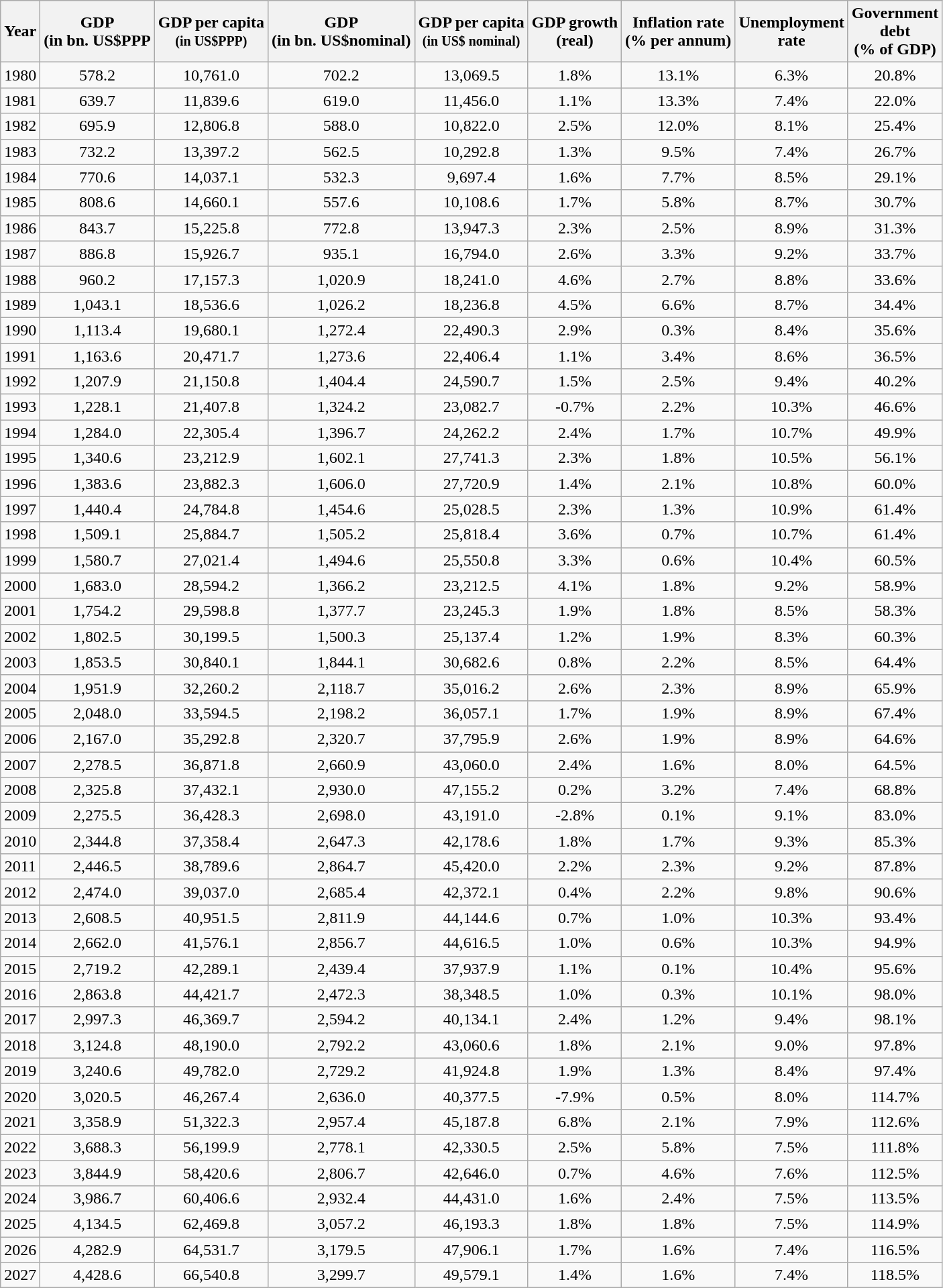<table class="wikitable sortable sticky-header" style="text-align:center;">
<tr>
<th>Year</th>
<th>GDP<br>(in bn. US$PPP</th>
<th><strong>GDP per capita</strong><br><small>(in US$PPP)</small></th>
<th><strong>GDP</strong><br><strong>(in bn. US$nominal)</strong></th>
<th><strong>GDP per capita</strong><br><small>(in US$ nominal)</small></th>
<th>GDP growth<br>(real)</th>
<th>Inflation rate<br>(% per annum)</th>
<th>Unemployment<br>rate</th>
<th>Government<br>debt<br>(% of GDP)</th>
</tr>
<tr>
<td>1980</td>
<td>578.2</td>
<td>10,761.0</td>
<td>702.2</td>
<td>13,069.5</td>
<td>1.8%</td>
<td>13.1%</td>
<td>6.3%</td>
<td>20.8%</td>
</tr>
<tr>
<td>1981</td>
<td>639.7</td>
<td>11,839.6</td>
<td>619.0</td>
<td>11,456.0</td>
<td>1.1%</td>
<td>13.3%</td>
<td>7.4%</td>
<td>22.0%</td>
</tr>
<tr>
<td>1982</td>
<td>695.9</td>
<td>12,806.8</td>
<td>588.0</td>
<td>10,822.0</td>
<td>2.5%</td>
<td>12.0%</td>
<td>8.1%</td>
<td>25.4%</td>
</tr>
<tr>
<td>1983</td>
<td>732.2</td>
<td>13,397.2</td>
<td>562.5</td>
<td>10,292.8</td>
<td>1.3%</td>
<td>9.5%</td>
<td>7.4%</td>
<td>26.7%</td>
</tr>
<tr>
<td>1984</td>
<td>770.6</td>
<td>14,037.1</td>
<td>532.3</td>
<td>9,697.4</td>
<td>1.6%</td>
<td>7.7%</td>
<td>8.5%</td>
<td>29.1%</td>
</tr>
<tr>
<td>1985</td>
<td>808.6</td>
<td>14,660.1</td>
<td>557.6</td>
<td>10,108.6</td>
<td>1.7%</td>
<td>5.8%</td>
<td>8.7%</td>
<td>30.7%</td>
</tr>
<tr>
<td>1986</td>
<td>843.7</td>
<td>15,225.8</td>
<td>772.8</td>
<td>13,947.3</td>
<td>2.3%</td>
<td>2.5%</td>
<td>8.9%</td>
<td>31.3%</td>
</tr>
<tr>
<td>1987</td>
<td>886.8</td>
<td>15,926.7</td>
<td>935.1</td>
<td>16,794.0</td>
<td>2.6%</td>
<td>3.3%</td>
<td>9.2%</td>
<td>33.7%</td>
</tr>
<tr>
<td>1988</td>
<td>960.2</td>
<td>17,157.3</td>
<td>1,020.9</td>
<td>18,241.0</td>
<td>4.6%</td>
<td>2.7%</td>
<td>8.8%</td>
<td>33.6%</td>
</tr>
<tr>
<td>1989</td>
<td>1,043.1</td>
<td>18,536.6</td>
<td>1,026.2</td>
<td>18,236.8</td>
<td>4.5%</td>
<td>6.6%</td>
<td>8.7%</td>
<td>34.4%</td>
</tr>
<tr>
<td>1990</td>
<td>1,113.4</td>
<td>19,680.1</td>
<td>1,272.4</td>
<td>22,490.3</td>
<td>2.9%</td>
<td>0.3%</td>
<td>8.4%</td>
<td>35.6%</td>
</tr>
<tr>
<td>1991</td>
<td>1,163.6</td>
<td>20,471.7</td>
<td>1,273.6</td>
<td>22,406.4</td>
<td>1.1%</td>
<td>3.4%</td>
<td>8.6%</td>
<td>36.5%</td>
</tr>
<tr>
<td>1992</td>
<td>1,207.9</td>
<td>21,150.8</td>
<td>1,404.4</td>
<td>24,590.7</td>
<td>1.5%</td>
<td>2.5%</td>
<td>9.4%</td>
<td>40.2%</td>
</tr>
<tr>
<td>1993</td>
<td>1,228.1</td>
<td>21,407.8</td>
<td>1,324.2</td>
<td>23,082.7</td>
<td>-0.7%</td>
<td>2.2%</td>
<td>10.3%</td>
<td>46.6%</td>
</tr>
<tr>
<td>1994</td>
<td>1,284.0</td>
<td>22,305.4</td>
<td>1,396.7</td>
<td>24,262.2</td>
<td>2.4%</td>
<td>1.7%</td>
<td>10.7%</td>
<td>49.9%</td>
</tr>
<tr>
<td>1995</td>
<td>1,340.6</td>
<td>23,212.9</td>
<td>1,602.1</td>
<td>27,741.3</td>
<td>2.3%</td>
<td>1.8%</td>
<td>10.5%</td>
<td>56.1%</td>
</tr>
<tr>
<td>1996</td>
<td>1,383.6</td>
<td>23,882.3</td>
<td>1,606.0</td>
<td>27,720.9</td>
<td>1.4%</td>
<td>2.1%</td>
<td>10.8%</td>
<td>60.0%</td>
</tr>
<tr>
<td>1997</td>
<td>1,440.4</td>
<td>24,784.8</td>
<td>1,454.6</td>
<td>25,028.5</td>
<td>2.3%</td>
<td>1.3%</td>
<td>10.9%</td>
<td>61.4%</td>
</tr>
<tr>
<td>1998</td>
<td>1,509.1</td>
<td>25,884.7</td>
<td>1,505.2</td>
<td>25,818.4</td>
<td>3.6%</td>
<td>0.7%</td>
<td>10.7%</td>
<td>61.4%</td>
</tr>
<tr>
<td>1999</td>
<td>1,580.7</td>
<td>27,021.4</td>
<td>1,494.6</td>
<td>25,550.8</td>
<td>3.3%</td>
<td>0.6%</td>
<td>10.4%</td>
<td>60.5%</td>
</tr>
<tr>
<td>2000</td>
<td>1,683.0</td>
<td>28,594.2</td>
<td>1,366.2</td>
<td>23,212.5</td>
<td>4.1%</td>
<td>1.8%</td>
<td>9.2%</td>
<td>58.9%</td>
</tr>
<tr>
<td>2001</td>
<td>1,754.2</td>
<td>29,598.8</td>
<td>1,377.7</td>
<td>23,245.3</td>
<td>1.9%</td>
<td>1.8%</td>
<td>8.5%</td>
<td>58.3%</td>
</tr>
<tr>
<td>2002</td>
<td>1,802.5</td>
<td>30,199.5</td>
<td>1,500.3</td>
<td>25,137.4</td>
<td>1.2%</td>
<td>1.9%</td>
<td>8.3%</td>
<td>60.3%</td>
</tr>
<tr>
<td>2003</td>
<td>1,853.5</td>
<td>30,840.1</td>
<td>1,844.1</td>
<td>30,682.6</td>
<td>0.8%</td>
<td>2.2%</td>
<td>8.5%</td>
<td>64.4%</td>
</tr>
<tr>
<td>2004</td>
<td>1,951.9</td>
<td>32,260.2</td>
<td>2,118.7</td>
<td>35,016.2</td>
<td>2.6%</td>
<td>2.3%</td>
<td>8.9%</td>
<td>65.9%</td>
</tr>
<tr>
<td>2005</td>
<td>2,048.0</td>
<td>33,594.5</td>
<td>2,198.2</td>
<td>36,057.1</td>
<td>1.7%</td>
<td>1.9%</td>
<td>8.9%</td>
<td>67.4%</td>
</tr>
<tr>
<td>2006</td>
<td>2,167.0</td>
<td>35,292.8</td>
<td>2,320.7</td>
<td>37,795.9</td>
<td>2.6%</td>
<td>1.9%</td>
<td>8.9%</td>
<td>64.6%</td>
</tr>
<tr>
<td>2007</td>
<td>2,278.5</td>
<td>36,871.8</td>
<td>2,660.9</td>
<td>43,060.0</td>
<td>2.4%</td>
<td>1.6%</td>
<td>8.0%</td>
<td>64.5%</td>
</tr>
<tr>
<td>2008</td>
<td>2,325.8</td>
<td>37,432.1</td>
<td>2,930.0</td>
<td>47,155.2</td>
<td>0.2%</td>
<td>3.2%</td>
<td>7.4%</td>
<td>68.8%</td>
</tr>
<tr>
<td>2009</td>
<td>2,275.5</td>
<td>36,428.3</td>
<td>2,698.0</td>
<td>43,191.0</td>
<td>-2.8%</td>
<td>0.1%</td>
<td>9.1%</td>
<td>83.0%</td>
</tr>
<tr>
<td>2010</td>
<td>2,344.8</td>
<td>37,358.4</td>
<td>2,647.3</td>
<td>42,178.6</td>
<td>1.8%</td>
<td>1.7%</td>
<td>9.3%</td>
<td>85.3%</td>
</tr>
<tr>
<td>2011</td>
<td>2,446.5</td>
<td>38,789.6</td>
<td>2,864.7</td>
<td>45,420.0</td>
<td>2.2%</td>
<td>2.3%</td>
<td>9.2%</td>
<td>87.8%</td>
</tr>
<tr>
<td>2012</td>
<td>2,474.0</td>
<td>39,037.0</td>
<td>2,685.4</td>
<td>42,372.1</td>
<td>0.4%</td>
<td>2.2%</td>
<td>9.8%</td>
<td>90.6%</td>
</tr>
<tr>
<td>2013</td>
<td>2,608.5</td>
<td>40,951.5</td>
<td>2,811.9</td>
<td>44,144.6</td>
<td>0.7%</td>
<td>1.0%</td>
<td>10.3%</td>
<td>93.4%</td>
</tr>
<tr>
<td>2014</td>
<td>2,662.0</td>
<td>41,576.1</td>
<td>2,856.7</td>
<td>44,616.5</td>
<td>1.0%</td>
<td>0.6%</td>
<td>10.3%</td>
<td>94.9%</td>
</tr>
<tr>
<td>2015</td>
<td>2,719.2</td>
<td>42,289.1</td>
<td>2,439.4</td>
<td>37,937.9</td>
<td>1.1%</td>
<td>0.1%</td>
<td>10.4%</td>
<td>95.6%</td>
</tr>
<tr>
<td>2016</td>
<td>2,863.8</td>
<td>44,421.7</td>
<td>2,472.3</td>
<td>38,348.5</td>
<td>1.0%</td>
<td>0.3%</td>
<td>10.1%</td>
<td>98.0%</td>
</tr>
<tr>
<td>2017</td>
<td>2,997.3</td>
<td>46,369.7</td>
<td>2,594.2</td>
<td>40,134.1</td>
<td>2.4%</td>
<td>1.2%</td>
<td>9.4%</td>
<td>98.1%</td>
</tr>
<tr>
<td>2018</td>
<td>3,124.8</td>
<td>48,190.0</td>
<td>2,792.2</td>
<td>43,060.6</td>
<td>1.8%</td>
<td>2.1%</td>
<td>9.0%</td>
<td>97.8%</td>
</tr>
<tr>
<td>2019</td>
<td>3,240.6</td>
<td>49,782.0</td>
<td>2,729.2</td>
<td>41,924.8</td>
<td>1.9%</td>
<td>1.3%</td>
<td>8.4%</td>
<td>97.4%</td>
</tr>
<tr>
<td>2020</td>
<td>3,020.5</td>
<td>46,267.4</td>
<td>2,636.0</td>
<td>40,377.5</td>
<td>-7.9%</td>
<td>0.5%</td>
<td>8.0%</td>
<td>114.7%</td>
</tr>
<tr>
<td>2021</td>
<td>3,358.9</td>
<td>51,322.3</td>
<td>2,957.4</td>
<td>45,187.8</td>
<td>6.8%</td>
<td>2.1%</td>
<td>7.9%</td>
<td>112.6%</td>
</tr>
<tr>
<td>2022</td>
<td>3,688.3</td>
<td>56,199.9</td>
<td>2,778.1</td>
<td>42,330.5</td>
<td>2.5%</td>
<td>5.8%</td>
<td>7.5%</td>
<td>111.8%</td>
</tr>
<tr>
<td>2023</td>
<td>3,844.9</td>
<td>58,420.6</td>
<td>2,806.7</td>
<td>42,646.0</td>
<td>0.7%</td>
<td>4.6%</td>
<td>7.6%</td>
<td>112.5%</td>
</tr>
<tr>
<td>2024</td>
<td>3,986.7</td>
<td>60,406.6</td>
<td>2,932.4</td>
<td>44,431.0</td>
<td>1.6%</td>
<td>2.4%</td>
<td>7.5%</td>
<td>113.5%</td>
</tr>
<tr>
<td>2025</td>
<td>4,134.5</td>
<td>62,469.8</td>
<td>3,057.2</td>
<td>46,193.3</td>
<td>1.8%</td>
<td>1.8%</td>
<td>7.5%</td>
<td>114.9%</td>
</tr>
<tr>
<td>2026</td>
<td>4,282.9</td>
<td>64,531.7</td>
<td>3,179.5</td>
<td>47,906.1</td>
<td>1.7%</td>
<td>1.6%</td>
<td>7.4%</td>
<td>116.5%</td>
</tr>
<tr>
<td>2027</td>
<td>4,428.6</td>
<td>66,540.8</td>
<td>3,299.7</td>
<td>49,579.1</td>
<td>1.4%</td>
<td>1.6%</td>
<td>7.4%</td>
<td>118.5%</td>
</tr>
</table>
